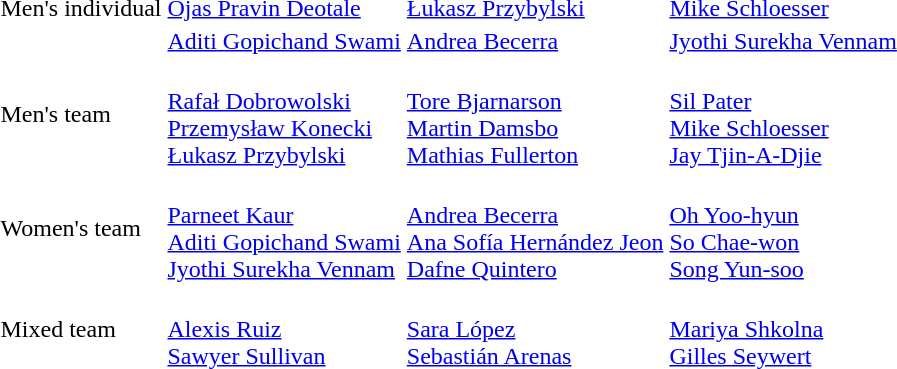<table>
<tr>
<td>Men's individual <br> </td>
<td><a href='#'>Ojas Pravin Deotale</a> <br> </td>
<td><a href='#'>Łukasz Przybylski</a> <br> </td>
<td><a href='#'>Mike Schloesser</a> <br> </td>
</tr>
<tr>
<td></td>
<td><a href='#'>Aditi Gopichand Swami</a> <br> </td>
<td><a href='#'>Andrea Becerra</a> <br> </td>
<td><a href='#'>Jyothi Surekha Vennam</a> <br> </td>
</tr>
<tr>
<td>Men's team <br> </td>
<td> <br> <a href='#'>Rafał Dobrowolski</a> <br> <a href='#'>Przemysław Konecki</a> <br> <a href='#'>Łukasz Przybylski</a></td>
<td> <br> <a href='#'>Tore Bjarnarson</a> <br> <a href='#'>Martin Damsbo</a> <br> <a href='#'>Mathias Fullerton</a></td>
<td> <br> <a href='#'>Sil Pater</a> <br> <a href='#'>Mike Schloesser</a> <br> <a href='#'>Jay Tjin-A-Djie</a></td>
</tr>
<tr>
<td>Women's team <br> </td>
<td> <br> <a href='#'>Parneet Kaur</a> <br> <a href='#'>Aditi Gopichand Swami</a> <br> <a href='#'>Jyothi Surekha Vennam</a></td>
<td> <br> <a href='#'>Andrea Becerra</a> <br> <a href='#'>Ana Sofía Hernández Jeon</a> <br> <a href='#'>Dafne Quintero</a></td>
<td> <br> <a href='#'>Oh Yoo-hyun</a> <br> <a href='#'>So Chae-won</a> <br> <a href='#'>Song Yun-soo</a></td>
</tr>
<tr>
<td>Mixed team <br> </td>
<td> <br> <a href='#'>Alexis Ruiz</a> <br> <a href='#'>Sawyer Sullivan</a></td>
<td> <br> <a href='#'>Sara López</a> <br> <a href='#'>Sebastián Arenas</a></td>
<td> <br> <a href='#'>Mariya Shkolna</a> <br> <a href='#'>Gilles Seywert</a></td>
</tr>
</table>
